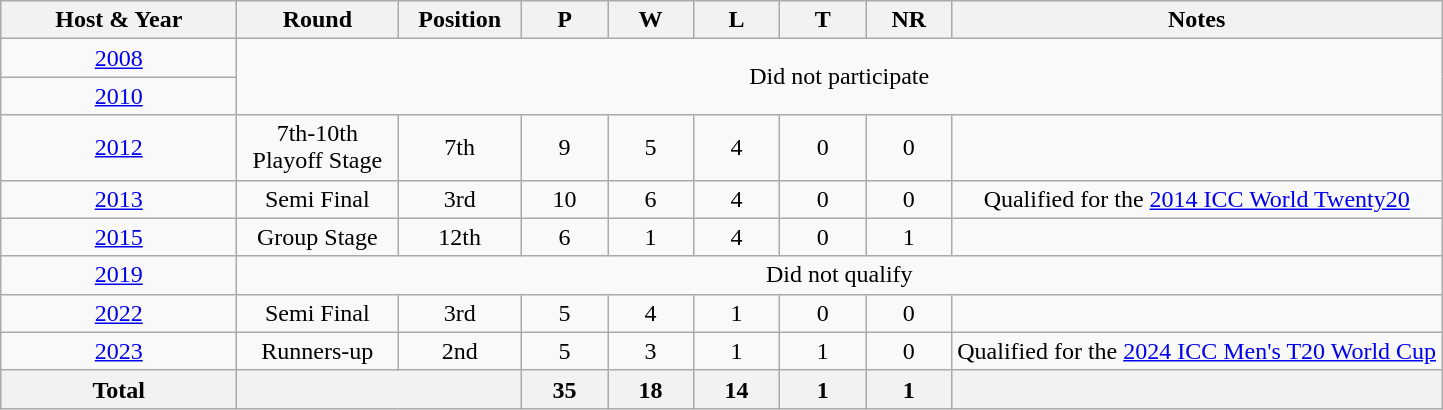<table class="wikitable" style="text-align: center;">
<tr>
<th width=150>Host & Year</th>
<th width=100>Round</th>
<th width=75>Position</th>
<th width=50>P</th>
<th width=50>W</th>
<th width=50>L</th>
<th width=50>T</th>
<th width=50>NR</th>
<th>Notes</th>
</tr>
<tr>
<td> <a href='#'>2008</a></td>
<td colspan="8" rowspan="2">Did not participate</td>
</tr>
<tr>
<td> <a href='#'>2010</a></td>
</tr>
<tr>
<td> <a href='#'>2012</a></td>
<td>7th-10th Playoff Stage</td>
<td>7th</td>
<td>9</td>
<td>5</td>
<td>4</td>
<td>0</td>
<td>0</td>
<td></td>
</tr>
<tr>
<td> <a href='#'>2013</a></td>
<td>Semi Final</td>
<td>3rd</td>
<td>10</td>
<td>6</td>
<td>4</td>
<td>0</td>
<td>0</td>
<td>Qualified for the <a href='#'>2014 ICC World Twenty20</a></td>
</tr>
<tr>
<td> <a href='#'>2015</a></td>
<td>Group Stage</td>
<td>12th</td>
<td>6</td>
<td>1</td>
<td>4</td>
<td>0</td>
<td>1</td>
<td></td>
</tr>
<tr>
<td> <a href='#'>2019</a></td>
<td colspan="8">Did not qualify</td>
</tr>
<tr>
<td> <a href='#'>2022</a></td>
<td>Semi Final</td>
<td>3rd</td>
<td>5</td>
<td>4</td>
<td>1</td>
<td>0</td>
<td>0</td>
<td></td>
</tr>
<tr>
<td> <a href='#'>2023</a></td>
<td>Runners-up</td>
<td>2nd</td>
<td>5</td>
<td>3</td>
<td>1</td>
<td>1</td>
<td>0</td>
<td>Qualified for the <a href='#'>2024 ICC Men's T20 World Cup</a></td>
</tr>
<tr>
<th>Total</th>
<th colspan="2"></th>
<th>35</th>
<th>18</th>
<th>14</th>
<th>1</th>
<th>1</th>
<th></th>
</tr>
</table>
